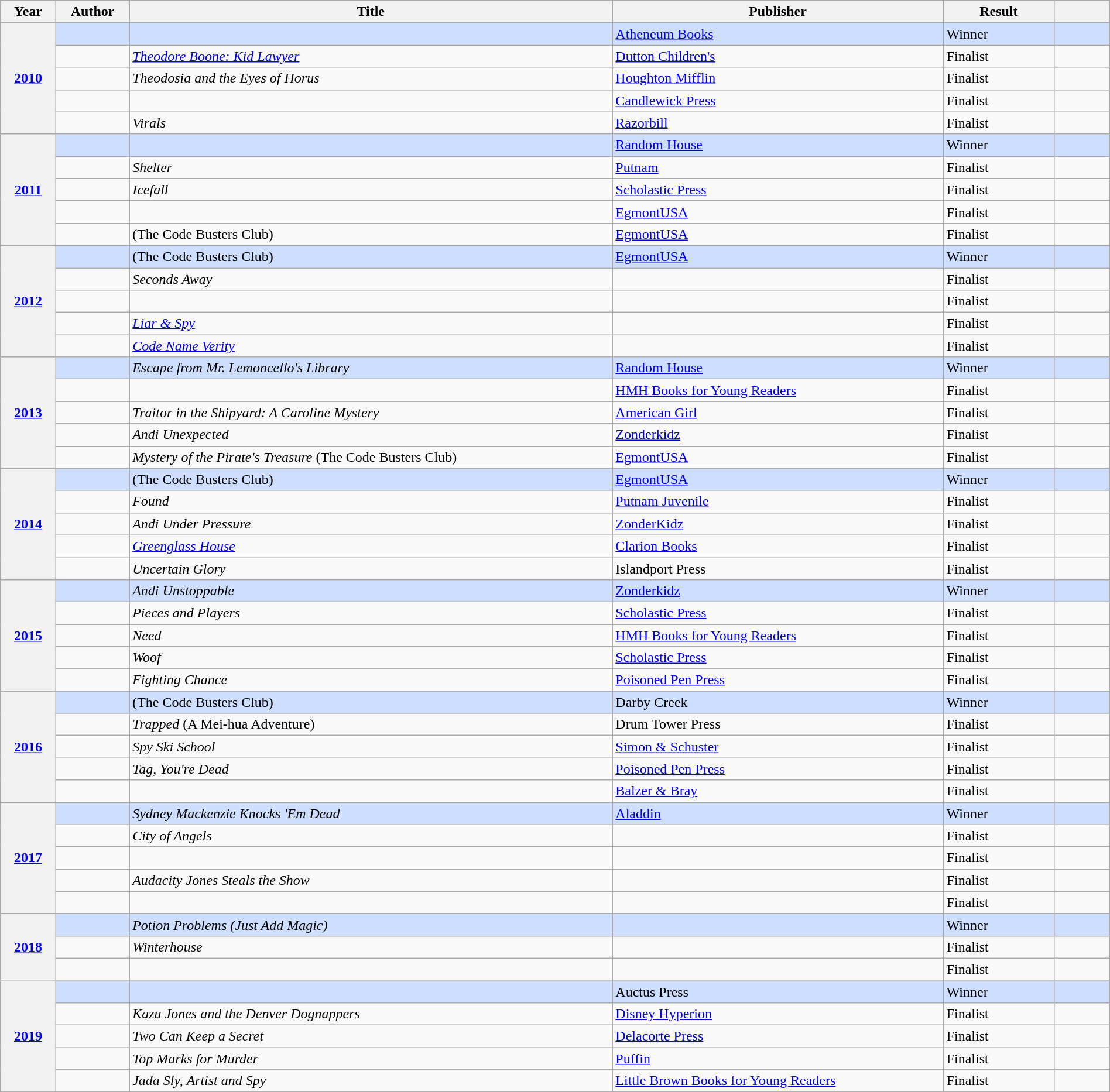<table class="wikitable sortable mw-collapsible" style="width:100%">
<tr>
<th scope="col" width="5%">Year</th>
<th>Author</th>
<th>Title</th>
<th>Publisher</th>
<th scope="col" width="10%">Result</th>
<th scope="col" width="5%"></th>
</tr>
<tr style="background:#cddeff">
<th rowspan="5"><a href='#'> 2010</a></th>
<td></td>
<td><em></em></td>
<td><a href='#'>Atheneum Books</a></td>
<td>Winner</td>
<td></td>
</tr>
<tr>
<td></td>
<td><em><a href='#'>Theodore Boone: Kid Lawyer</a></em></td>
<td><a href='#'>Dutton Children's</a></td>
<td>Finalist</td>
<td></td>
</tr>
<tr>
<td></td>
<td><em>Theodosia and the Eyes of Horus</em></td>
<td><a href='#'>Houghton Mifflin</a></td>
<td>Finalist</td>
<td></td>
</tr>
<tr>
<td></td>
<td><em></em></td>
<td><a href='#'>Candlewick Press</a></td>
<td>Finalist</td>
<td></td>
</tr>
<tr>
<td></td>
<td><em>Virals</em></td>
<td><a href='#'>Razorbill</a></td>
<td>Finalist</td>
<td></td>
</tr>
<tr style="background:#cddeff">
<th rowspan="5"><a href='#'> 2011</a></th>
<td></td>
<td><em></em></td>
<td><a href='#'>Random House</a></td>
<td>Winner</td>
<td></td>
</tr>
<tr>
<td></td>
<td><em>Shelter</em></td>
<td><a href='#'>Putnam</a></td>
<td>Finalist</td>
<td></td>
</tr>
<tr>
<td></td>
<td><em>Icefall</em></td>
<td><a href='#'>Scholastic Press</a></td>
<td>Finalist</td>
<td></td>
</tr>
<tr>
<td></td>
<td><em></em></td>
<td><a href='#'>EgmontUSA</a></td>
<td>Finalist</td>
<td></td>
</tr>
<tr>
<td></td>
<td><em></em> (The Code Busters Club)</td>
<td><a href='#'>EgmontUSA</a></td>
<td>Finalist</td>
<td></td>
</tr>
<tr style="background:#cddeff">
<th rowspan="5"><a href='#'> 2012</a></th>
<td></td>
<td><em></em> (The Code Busters Club)</td>
<td><a href='#'>EgmontUSA</a></td>
<td>Winner</td>
<td></td>
</tr>
<tr>
<td></td>
<td><em>Seconds Away</em></td>
<td></td>
<td>Finalist</td>
<td></td>
</tr>
<tr>
<td></td>
<td><em></em></td>
<td></td>
<td>Finalist</td>
<td></td>
</tr>
<tr>
<td></td>
<td><a href='#'><em>Liar & Spy</em></a></td>
<td></td>
<td>Finalist</td>
<td></td>
</tr>
<tr>
<td></td>
<td><em><a href='#'>Code Name Verity</a></em></td>
<td></td>
<td>Finalist</td>
<td></td>
</tr>
<tr style="background:#cddeff">
<th rowspan="5"><a href='#'> 2013</a></th>
<td></td>
<td><em>Escape from Mr. Lemoncello's Library</em></td>
<td><a href='#'>Random House</a></td>
<td>Winner</td>
<td></td>
</tr>
<tr>
<td></td>
<td><em></em></td>
<td><a href='#'>HMH Books for Young Readers</a></td>
<td>Finalist</td>
<td></td>
</tr>
<tr>
<td></td>
<td><em>Traitor in the Shipyard: A Caroline Mystery</em></td>
<td><a href='#'>American Girl</a></td>
<td>Finalist</td>
<td></td>
</tr>
<tr>
<td></td>
<td><em>Andi Unexpected</em></td>
<td><a href='#'>Zonderkidz</a></td>
<td>Finalist</td>
<td></td>
</tr>
<tr>
<td></td>
<td><em>Mystery of the Pirate's Treasure</em> (The Code Busters Club)</td>
<td><a href='#'>EgmontUSA</a></td>
<td>Finalist</td>
<td></td>
</tr>
<tr style="background:#cddeff">
<th rowspan="5"><a href='#'> 2014</a></th>
<td></td>
<td><em></em> (The Code Busters Club)</td>
<td><a href='#'>EgmontUSA</a></td>
<td>Winner</td>
<td></td>
</tr>
<tr>
<td></td>
<td><em>Found</em></td>
<td><a href='#'>Putnam Juvenile</a></td>
<td>Finalist</td>
<td></td>
</tr>
<tr>
<td></td>
<td><em>Andi Under Pressure</em></td>
<td><a href='#'>ZonderKidz</a></td>
<td>Finalist</td>
<td></td>
</tr>
<tr>
<td></td>
<td><em><a href='#'>Greenglass House</a></em></td>
<td><a href='#'>Clarion Books</a></td>
<td>Finalist</td>
<td></td>
</tr>
<tr>
<td></td>
<td><em>Uncertain Glory</em></td>
<td>Islandport Press</td>
<td>Finalist</td>
<td></td>
</tr>
<tr style="background:#cddeff">
<th rowspan="5"><a href='#'> 2015</a></th>
<td></td>
<td><em>Andi Unstoppable</em></td>
<td><a href='#'>Zonderkidz</a></td>
<td>Winner</td>
<td></td>
</tr>
<tr>
<td></td>
<td><em>Pieces and Players</em></td>
<td><a href='#'>Scholastic Press</a></td>
<td>Finalist</td>
<td></td>
</tr>
<tr>
<td></td>
<td><em>Need</em></td>
<td><a href='#'>HMH Books for Young Readers</a></td>
<td>Finalist</td>
<td></td>
</tr>
<tr>
<td></td>
<td><em>Woof</em></td>
<td><a href='#'>Scholastic Press</a></td>
<td>Finalist</td>
<td></td>
</tr>
<tr>
<td></td>
<td><em>Fighting Chance</em></td>
<td><a href='#'>Poisoned Pen Press</a></td>
<td>Finalist</td>
<td></td>
</tr>
<tr style="background:#cddeff">
<th rowspan="5"><a href='#'> 2016</a></th>
<td></td>
<td><em></em>(The Code Busters Club)</td>
<td>Darby Creek</td>
<td>Winner</td>
<td></td>
</tr>
<tr>
<td></td>
<td><em>Trapped</em> (A Mei-hua Adventure)</td>
<td>Drum Tower Press</td>
<td>Finalist</td>
<td></td>
</tr>
<tr>
<td></td>
<td><em>Spy Ski School</em></td>
<td><a href='#'>Simon & Schuster</a></td>
<td>Finalist</td>
<td></td>
</tr>
<tr>
<td></td>
<td><em>Tag, You're Dead</em></td>
<td><a href='#'>Poisoned Pen Press</a></td>
<td>Finalist</td>
<td></td>
</tr>
<tr>
<td></td>
<td><em></em></td>
<td><a href='#'>Balzer & Bray</a></td>
<td>Finalist</td>
<td></td>
</tr>
<tr style="background:#cddeff">
<th rowspan="5"><a href='#'> 2017</a></th>
<td></td>
<td><em>Sydney Mackenzie Knocks 'Em Dead</em></td>
<td><a href='#'>Aladdin</a></td>
<td>Winner</td>
<td></td>
</tr>
<tr>
<td></td>
<td><em>City of Angels</em></td>
<td></td>
<td>Finalist</td>
<td></td>
</tr>
<tr>
<td></td>
<td><em></em></td>
<td></td>
<td>Finalist</td>
<td></td>
</tr>
<tr>
<td></td>
<td><em>Audacity Jones Steals the Show</em></td>
<td></td>
<td>Finalist</td>
<td></td>
</tr>
<tr>
<td></td>
<td><em></em></td>
<td></td>
<td>Finalist</td>
<td></td>
</tr>
<tr style="background:#cddeff">
<th rowspan="3"><a href='#'> 2018</a></th>
<td></td>
<td><em>Potion Problems (Just Add Magic)</em></td>
<td></td>
<td>Winner</td>
<td></td>
</tr>
<tr>
<td></td>
<td><em>Winterhouse</em></td>
<td></td>
<td>Finalist</td>
<td></td>
</tr>
<tr>
<td></td>
<td><em></em></td>
<td></td>
<td>Finalist</td>
<td></td>
</tr>
<tr style="background:#cddeff">
<th rowspan="5"><a href='#'> 2019</a></th>
<td></td>
<td><em></em></td>
<td>Auctus Press</td>
<td>Winner</td>
<td></td>
</tr>
<tr>
<td></td>
<td><em>Kazu Jones and the Denver Dognappers</em></td>
<td><a href='#'>Disney Hyperion</a></td>
<td>Finalist</td>
<td></td>
</tr>
<tr>
<td></td>
<td><em>Two Can Keep a Secret</em></td>
<td><a href='#'>Delacorte Press</a></td>
<td>Finalist</td>
<td></td>
</tr>
<tr>
<td></td>
<td><em>Top Marks for Murder</em></td>
<td><a href='#'>Puffin</a></td>
<td>Finalist</td>
<td></td>
</tr>
<tr>
<td></td>
<td><em>Jada Sly, Artist and Spy</em></td>
<td><a href='#'>Little Brown Books for Young Readers</a></td>
<td>Finalist</td>
<td></td>
</tr>
</table>
